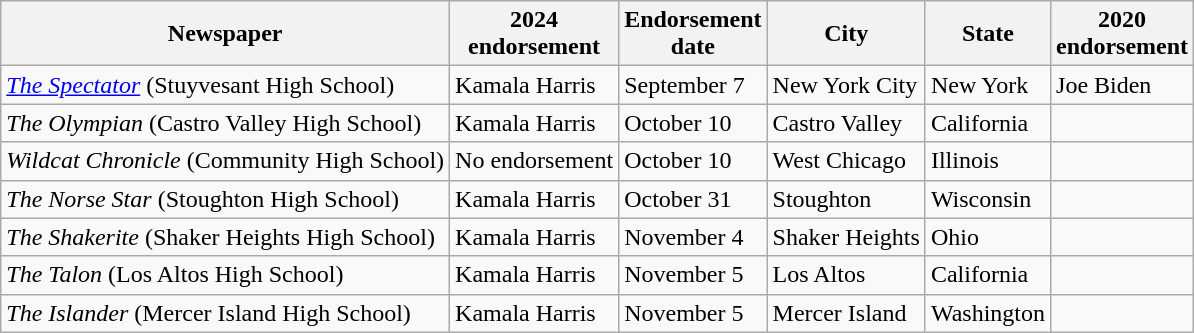<table class="wikitable sortable">
<tr>
<th>Newspaper</th>
<th>2024<br>endorsement</th>
<th>Endorsement<br>date</th>
<th>City</th>
<th>State</th>
<th>2020<br>endorsement</th>
</tr>
<tr>
<td><em><a href='#'>The Spectator</a></em> (Stuyvesant High School)</td>
<td>Kamala Harris</td>
<td>September 7</td>
<td>New York City</td>
<td>New York</td>
<td>Joe Biden</td>
</tr>
<tr>
<td><em>The Olympian</em> (Castro Valley High School)</td>
<td>Kamala Harris</td>
<td>October 10</td>
<td>Castro Valley</td>
<td>California</td>
<td></td>
</tr>
<tr>
<td><em>Wildcat Chronicle</em> (Community High School)</td>
<td>No endorsement</td>
<td>October 10</td>
<td>West Chicago</td>
<td>Illinois</td>
<td></td>
</tr>
<tr>
<td><em>The Norse Star</em> (Stoughton High School)</td>
<td>Kamala Harris</td>
<td>October 31</td>
<td>Stoughton</td>
<td>Wisconsin</td>
<td></td>
</tr>
<tr>
<td><em>The Shakerite</em> (Shaker Heights High School)</td>
<td>Kamala Harris</td>
<td>November 4</td>
<td>Shaker Heights</td>
<td>Ohio</td>
<td></td>
</tr>
<tr>
<td><em>The Talon</em> (Los Altos High School)</td>
<td>Kamala Harris</td>
<td>November 5</td>
<td>Los Altos</td>
<td>California</td>
<td></td>
</tr>
<tr>
<td><em>The Islander</em> (Mercer Island High School)</td>
<td>Kamala Harris</td>
<td>November 5</td>
<td>Mercer Island</td>
<td>Washington</td>
<td></td>
</tr>
</table>
